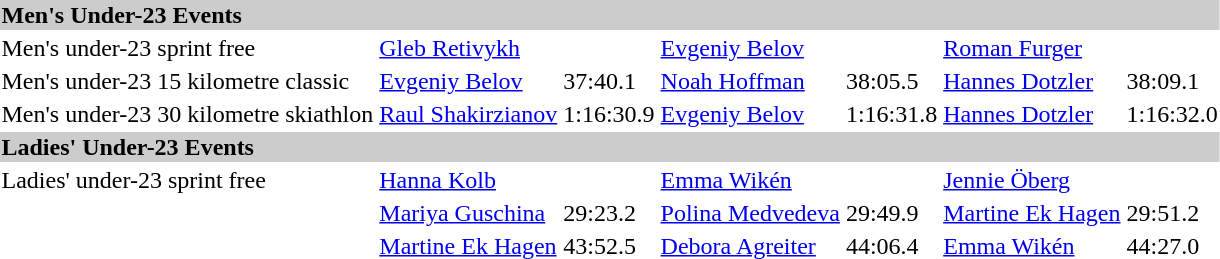<table>
<tr style="background:#ccc;">
<td colspan=7><strong>Men's Under-23 Events</strong></td>
</tr>
<tr>
<td>Men's under-23 sprint free</td>
<td><a href='#'>Gleb Retivykh</a><br></td>
<td></td>
<td><a href='#'>Evgeniy Belov</a><br></td>
<td></td>
<td><a href='#'>Roman Furger</a><br></td>
<td></td>
</tr>
<tr>
<td>Men's under-23 15 kilometre classic</td>
<td><a href='#'>Evgeniy Belov</a><br></td>
<td>37:40.1</td>
<td><a href='#'>Noah Hoffman</a><br></td>
<td>38:05.5</td>
<td><a href='#'>Hannes Dotzler</a><br></td>
<td>38:09.1</td>
</tr>
<tr>
<td>Men's under-23 30 kilometre skiathlon</td>
<td><a href='#'>Raul Shakirzianov</a><br></td>
<td>1:16:30.9</td>
<td><a href='#'>Evgeniy Belov</a><br></td>
<td>1:16:31.8</td>
<td><a href='#'>Hannes Dotzler</a><br></td>
<td>1:16:32.0</td>
</tr>
<tr style="background:#ccc;">
<td colspan=7><strong>Ladies' Under-23 Events</strong></td>
</tr>
<tr>
<td>Ladies' under-23 sprint free</td>
<td><a href='#'>Hanna Kolb</a><br></td>
<td></td>
<td><a href='#'>Emma Wikén</a><br></td>
<td></td>
<td><a href='#'>Jennie Öberg</a><br></td>
<td></td>
</tr>
<tr>
<td></td>
<td><a href='#'>Mariya Guschina</a><br></td>
<td>29:23.2</td>
<td><a href='#'>Polina Medvedeva</a><br></td>
<td>29:49.9</td>
<td><a href='#'>Martine Ek Hagen</a><br></td>
<td>29:51.2</td>
</tr>
<tr>
<td></td>
<td><a href='#'>Martine Ek Hagen</a><br></td>
<td>43:52.5</td>
<td><a href='#'>Debora Agreiter</a><br></td>
<td>44:06.4</td>
<td><a href='#'>Emma Wikén</a><br></td>
<td>44:27.0</td>
</tr>
</table>
